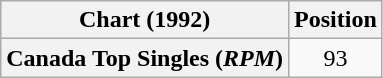<table class="wikitable plainrowheaders" style="text-align:center">
<tr>
<th>Chart (1992)</th>
<th>Position</th>
</tr>
<tr>
<th scope="row">Canada Top Singles (<em>RPM</em>)</th>
<td>93</td>
</tr>
</table>
